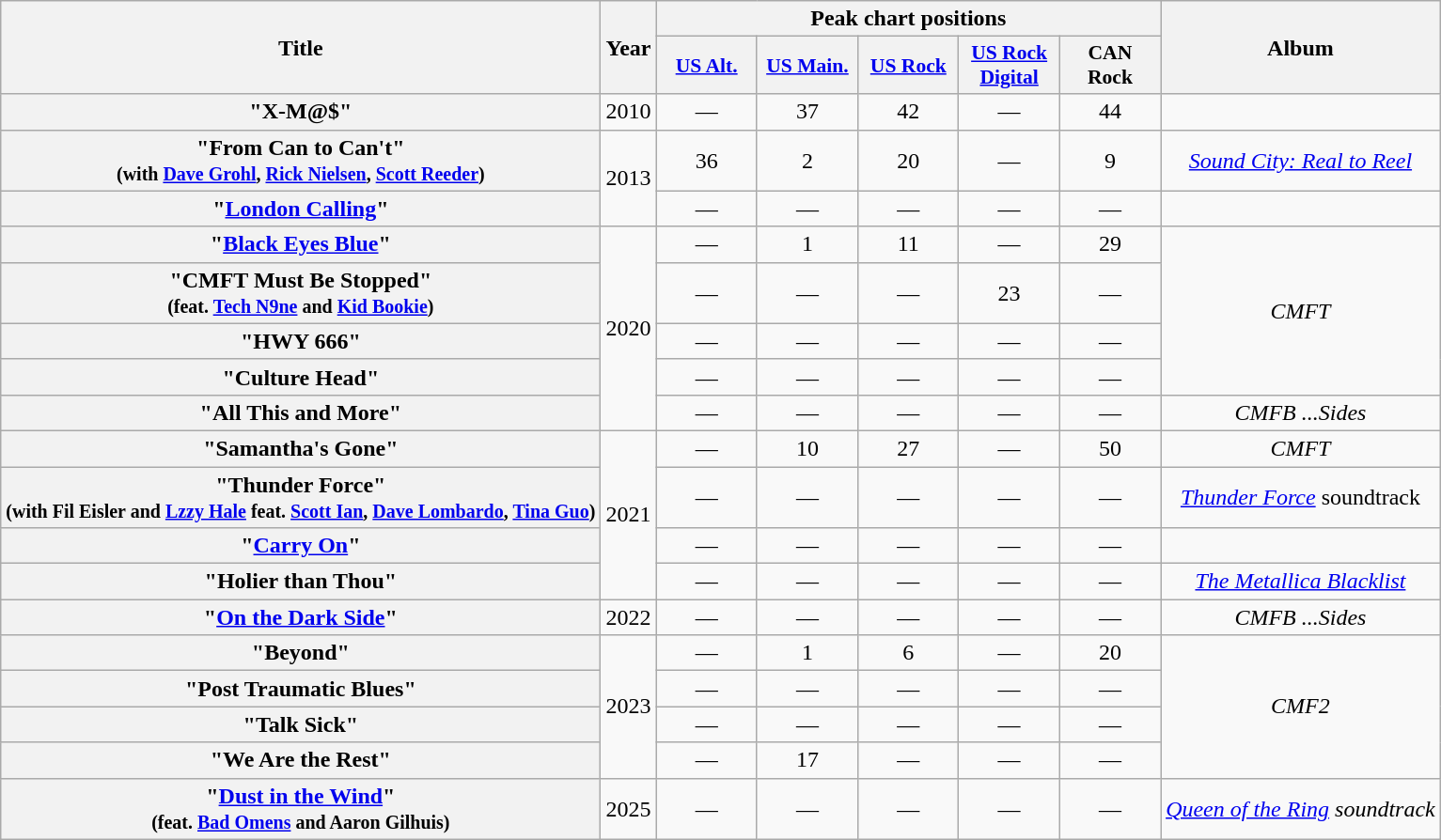<table class="wikitable plainrowheaders" style="text-align:center;">
<tr>
<th rowspan="2" scope="col">Title</th>
<th rowspan="2" scope="col">Year</th>
<th scope="col" colspan="5">Peak chart positions</th>
<th rowspan="2" scope="col">Album</th>
</tr>
<tr>
<th style="width:4.5em; font-size:90%;"><a href='#'>US Alt.</a><br></th>
<th style="width:4.5em; font-size:90%;"><a href='#'>US Main.</a><br></th>
<th style="width:4.5em; font-size:90%;"><a href='#'>US Rock</a><br></th>
<th style="width:4.5em; font-size:90%;"><a href='#'>US Rock Digital</a><br></th>
<th style="width:4.5em; font-size:90%;">CAN Rock<br></th>
</tr>
<tr>
<th scope="row">"X-M@$"</th>
<td>2010</td>
<td>—</td>
<td>37</td>
<td>42</td>
<td>—</td>
<td>44</td>
<td></td>
</tr>
<tr>
<th scope="row">"From Can to Can't"<br><small>(with <a href='#'>Dave Grohl</a>, <a href='#'>Rick Nielsen</a>, <a href='#'>Scott Reeder</a>)</small></th>
<td rowspan="2">2013</td>
<td>36</td>
<td>2</td>
<td>20</td>
<td>—</td>
<td>9</td>
<td><em><a href='#'>Sound City: Real to Reel</a></em></td>
</tr>
<tr>
<th scope="row">"<a href='#'>London Calling</a>"</th>
<td>—</td>
<td>—</td>
<td>—</td>
<td>—</td>
<td>—</td>
<td></td>
</tr>
<tr>
<th scope="row">"<a href='#'>Black Eyes Blue</a>"</th>
<td rowspan="5">2020</td>
<td>—</td>
<td>1</td>
<td>11</td>
<td>—</td>
<td>29</td>
<td rowspan="4"><em>CMFT</em></td>
</tr>
<tr>
<th scope="row">"CMFT Must Be Stopped"<br><small>(feat. <a href='#'>Tech N9ne</a> and <a href='#'>Kid Bookie</a>)</small></th>
<td>—</td>
<td>—</td>
<td>—</td>
<td>23</td>
<td>—</td>
</tr>
<tr>
<th scope="row">"HWY 666"</th>
<td>—</td>
<td>—</td>
<td>—</td>
<td>—</td>
<td>—</td>
</tr>
<tr>
<th scope="row">"Culture Head"</th>
<td>—</td>
<td>—</td>
<td>—</td>
<td>—</td>
<td>—</td>
</tr>
<tr>
<th scope="row">"All This and More"</th>
<td>—</td>
<td>—</td>
<td>—</td>
<td>—</td>
<td>—</td>
<td><em>CMFB ...Sides</em></td>
</tr>
<tr>
<th scope="row">"Samantha's Gone"</th>
<td rowspan="4">2021</td>
<td>—</td>
<td>10</td>
<td>27</td>
<td>—</td>
<td>50</td>
<td><em>CMFT</em></td>
</tr>
<tr>
<th scope="row">"Thunder Force"<br><small>(with Fil Eisler and <a href='#'>Lzzy Hale</a> feat. <a href='#'>Scott Ian</a>, <a href='#'>Dave Lombardo</a>, <a href='#'>Tina Guo</a>)</small></th>
<td>—</td>
<td>—</td>
<td>—</td>
<td>—</td>
<td>—</td>
<td><em><a href='#'>Thunder Force</a></em> soundtrack</td>
</tr>
<tr>
<th scope="row">"<a href='#'>Carry On</a>"</th>
<td>—</td>
<td>—</td>
<td>—</td>
<td>—</td>
<td>—</td>
<td></td>
</tr>
<tr>
<th scope="row">"Holier than Thou"</th>
<td>—</td>
<td>—</td>
<td>—</td>
<td>—</td>
<td>—</td>
<td><em><a href='#'>The Metallica Blacklist</a></em></td>
</tr>
<tr>
<th scope="row">"<a href='#'>On the Dark Side</a>"</th>
<td>2022</td>
<td>—</td>
<td>—</td>
<td>—</td>
<td>—</td>
<td>—</td>
<td><em>CMFB ...Sides</em></td>
</tr>
<tr>
<th scope="row">"Beyond"</th>
<td rowspan="4">2023</td>
<td>—</td>
<td>1</td>
<td>6</td>
<td>—</td>
<td>20</td>
<td rowspan="4"><em>CMF2</em></td>
</tr>
<tr>
<th scope="row">"Post Traumatic Blues"</th>
<td>—</td>
<td>—</td>
<td>—</td>
<td>—</td>
<td>—</td>
</tr>
<tr>
<th scope="row">"Talk Sick"</th>
<td>—</td>
<td>—</td>
<td>—</td>
<td>—</td>
<td>—</td>
</tr>
<tr>
<th scope="row">"We Are the Rest"</th>
<td>—</td>
<td>17</td>
<td>—</td>
<td>—</td>
<td>—</td>
</tr>
<tr>
<th scope="row">"<a href='#'>Dust in the Wind</a>"<br><small>(feat. <a href='#'>Bad Omens</a> and Aaron Gilhuis)</small></th>
<td>2025</td>
<td>—</td>
<td>—</td>
<td>—</td>
<td>—</td>
<td>—</td>
<td><em><a href='#'>Queen of the Ring</a> soundtrack</em></td>
</tr>
</table>
